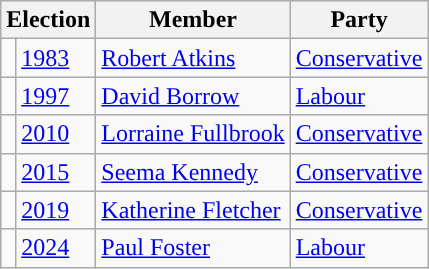<table class="wikitable">
<tr>
<th colspan=2>Election</th>
<th>Member</th>
<th>Party</th>
</tr>
<tr>
<td style="color:inherit;background-color: "></td>
<td><a href='#'>1983</a></td>
<td><a href='#'>Robert Atkins</a></td>
<td><a href='#'>Conservative</a></td>
</tr>
<tr>
<td style="color:inherit;background-color: "></td>
<td><a href='#'>1997</a></td>
<td><a href='#'>David Borrow</a></td>
<td><a href='#'>Labour</a></td>
</tr>
<tr>
<td style="color:inherit;background-color: "></td>
<td><a href='#'>2010</a></td>
<td><a href='#'>Lorraine Fullbrook</a></td>
<td><a href='#'>Conservative</a></td>
</tr>
<tr>
<td style="color:inherit;background-color: "></td>
<td><a href='#'>2015</a></td>
<td><a href='#'>Seema Kennedy</a></td>
<td><a href='#'>Conservative</a></td>
</tr>
<tr>
<td style="color:inherit;background-color: "></td>
<td><a href='#'>2019</a></td>
<td><a href='#'>Katherine Fletcher</a></td>
<td><a href='#'>Conservative</a></td>
</tr>
<tr>
<td style="color:inherit;background-color: "></td>
<td><a href='#'>2024</a></td>
<td><a href='#'>Paul Foster</a></td>
<td><a href='#'>Labour</a></td>
</tr>
</table>
